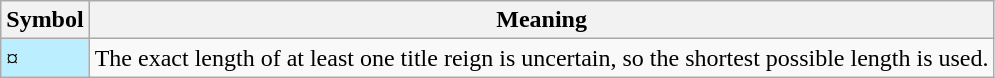<table class="wikitable">
<tr>
<th><strong>Symbol</strong></th>
<th><strong>Meaning</strong></th>
</tr>
<tr>
<td style="background-color:#bbeeff">¤</td>
<td>The exact length of at least one title reign is uncertain, so the shortest possible length is used.</td>
</tr>
</table>
